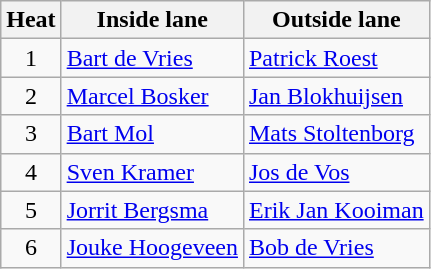<table class="wikitable">
<tr>
<th>Heat</th>
<th>Inside lane</th>
<th>Outside lane</th>
</tr>
<tr>
<td align="center">1</td>
<td><a href='#'>Bart de Vries</a></td>
<td><a href='#'>Patrick Roest</a></td>
</tr>
<tr>
<td align="center">2</td>
<td><a href='#'>Marcel Bosker</a></td>
<td><a href='#'>Jan Blokhuijsen</a></td>
</tr>
<tr>
<td align="center">3</td>
<td><a href='#'>Bart Mol</a></td>
<td><a href='#'>Mats Stoltenborg</a></td>
</tr>
<tr>
<td align="center">4</td>
<td><a href='#'>Sven Kramer</a></td>
<td><a href='#'>Jos de Vos</a></td>
</tr>
<tr>
<td align="center">5</td>
<td><a href='#'>Jorrit Bergsma</a></td>
<td><a href='#'>Erik Jan Kooiman</a></td>
</tr>
<tr>
<td align="center">6</td>
<td><a href='#'>Jouke Hoogeveen</a></td>
<td><a href='#'>Bob de Vries</a></td>
</tr>
</table>
